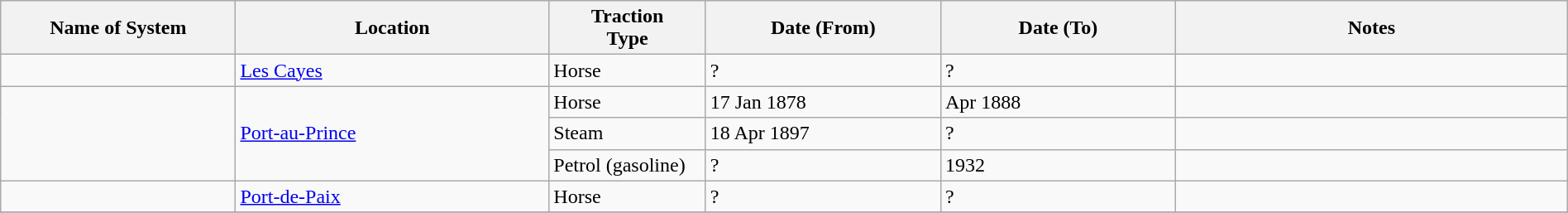<table class="wikitable" width=100%>
<tr>
<th width=15%>Name of System</th>
<th width=20%>Location</th>
<th width=10%>Traction<br>Type</th>
<th width=15%>Date (From)</th>
<th width=15%>Date (To)</th>
<th width=25%>Notes</th>
</tr>
<tr>
<td> </td>
<td><a href='#'>Les Cayes</a></td>
<td>Horse</td>
<td>?</td>
<td>?</td>
<td> </td>
</tr>
<tr>
<td rowspan="3"> </td>
<td rowspan="3"><a href='#'>Port-au-Prince</a></td>
<td>Horse</td>
<td>17 Jan 1878</td>
<td>Apr 1888</td>
<td></td>
</tr>
<tr>
<td>Steam</td>
<td>18 Apr 1897</td>
<td>?</td>
<td></td>
</tr>
<tr>
<td>Petrol (gasoline)</td>
<td>?</td>
<td>1932</td>
<td></td>
</tr>
<tr>
<td> </td>
<td><a href='#'>Port-de-Paix</a></td>
<td>Horse</td>
<td>?</td>
<td>?</td>
<td> </td>
</tr>
<tr>
</tr>
</table>
